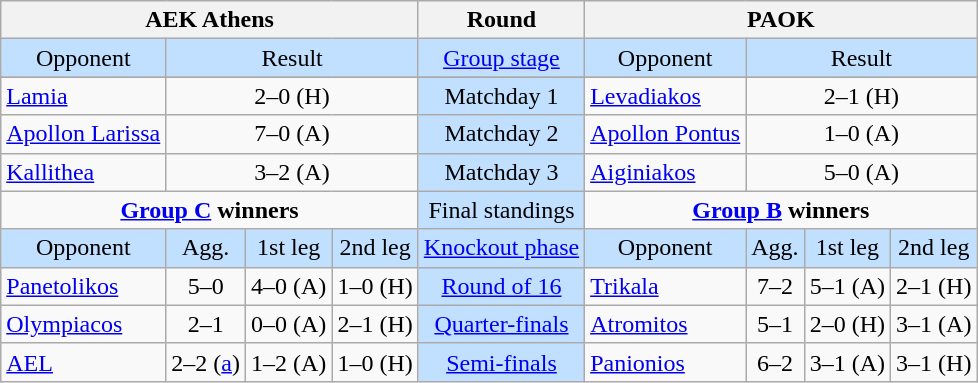<table class="wikitable" style="text-align:center">
<tr>
<th colspan="4">AEK Athens</th>
<th>Round</th>
<th colspan="4">PAOK</th>
</tr>
<tr style="background:#C1E0FF">
<td>Opponent</td>
<td colspan="3">Result</td>
<td><a href='#'>Group stage</a></td>
<td>Opponent</td>
<td colspan="3">Result</td>
</tr>
<tr>
</tr>
<tr>
<td style="text-align:left"><a href='#'>Lamia</a></td>
<td colspan="3">2–0 (H)</td>
<td style="background:#C1E0FF">Matchday 1</td>
<td style="text-align:left"><a href='#'>Levadiakos</a></td>
<td colspan="3">2–1 (H)</td>
</tr>
<tr>
<td style="text-align:left"><a href='#'>Apollon Larissa</a></td>
<td colspan="3">7–0 (A)</td>
<td style="background:#C1E0FF">Matchday 2</td>
<td style="text-align:left"><a href='#'>Apollon Pontus</a></td>
<td colspan="3">1–0 (A)</td>
</tr>
<tr>
<td style="text-align:left"><a href='#'>Kallithea</a></td>
<td colspan="3">3–2 (A)</td>
<td style="background:#C1E0FF">Matchday 3</td>
<td style="text-align:left"><a href='#'>Aiginiakos</a></td>
<td colspan="3">5–0 (A)</td>
</tr>
<tr>
<td colspan="4" style="vertical-align:top"><strong><a href='#'>Group C</a> winners</strong><br></td>
<td style="background:#C1E0FF">Final standings</td>
<td colspan="4" style="vertical-align:top"><strong><a href='#'>Group B</a> winners</strong><br></td>
</tr>
<tr style="background:#C1E0FF">
<td>Opponent</td>
<td>Agg.</td>
<td>1st leg</td>
<td>2nd leg</td>
<td><a href='#'>Knockout phase</a></td>
<td>Opponent</td>
<td>Agg.</td>
<td>1st leg</td>
<td>2nd leg</td>
</tr>
<tr>
<td style="text-align:left"><a href='#'>Panetolikos</a></td>
<td>5–0</td>
<td>4–0 (A)</td>
<td>1–0 (H)</td>
<td style="background:#C1E0FF"><a href='#'>Round of 16</a></td>
<td style="text-align:left"><a href='#'>Trikala</a></td>
<td>7–2</td>
<td>5–1 (A)</td>
<td>2–1 (H)</td>
</tr>
<tr>
<td style="text-align:left"><a href='#'>Olympiacos</a></td>
<td>2–1</td>
<td>0–0 (A)</td>
<td>2–1 (H)</td>
<td style="background:#C1E0FF"><a href='#'>Quarter-finals</a></td>
<td style="text-align:left"><a href='#'>Atromitos</a></td>
<td>5–1</td>
<td>2–0 (H)</td>
<td>3–1 (A)</td>
</tr>
<tr>
<td style="text-align:left"><a href='#'>AEL</a></td>
<td>2–2 (<a href='#'>a</a>)</td>
<td>1–2 (A)</td>
<td>1–0 (H)</td>
<td style="background:#C1E0FF"><a href='#'>Semi-finals</a></td>
<td style="text-align:left"><a href='#'>Panionios</a></td>
<td>6–2</td>
<td>3–1 (A)</td>
<td>3–1 (H)</td>
</tr>
</table>
